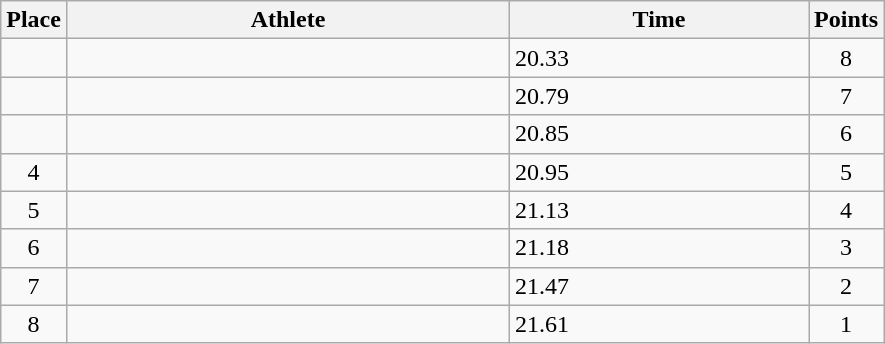<table class=wikitable>
<tr>
<th>Place</th>
<th style="width:18em">Athlete</th>
<th style="width:12em">Time</th>
<th>Points</th>
</tr>
<tr>
<td align=center></td>
<td></td>
<td>20.33</td>
<td align=center>8</td>
</tr>
<tr>
<td align=center></td>
<td></td>
<td>20.79</td>
<td align=center>7</td>
</tr>
<tr>
<td align=center></td>
<td></td>
<td>20.85</td>
<td align=center>6</td>
</tr>
<tr>
<td align=center>4</td>
<td></td>
<td>20.95</td>
<td align=center>5</td>
</tr>
<tr>
<td align=center>5</td>
<td></td>
<td>21.13</td>
<td align=center>4</td>
</tr>
<tr>
<td align=center>6</td>
<td></td>
<td>21.18</td>
<td align=center>3</td>
</tr>
<tr>
<td align=center>7</td>
<td></td>
<td>21.47</td>
<td align=center>2</td>
</tr>
<tr>
<td align=center>8</td>
<td></td>
<td>21.61</td>
<td align=center>1</td>
</tr>
</table>
